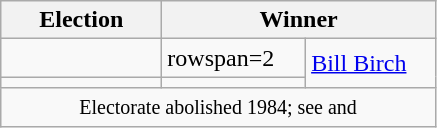<table class=wikitable>
<tr>
<th width=100>Election</th>
<th width=175 colspan=2>Winner</th>
</tr>
<tr>
<td></td>
<td>rowspan=2 </td>
<td rowspan=2><a href='#'>Bill Birch</a></td>
</tr>
<tr>
<td></td>
</tr>
<tr>
<td colspan=3 align=center><small>Electorate abolished 1984; see  and </small></td>
</tr>
</table>
